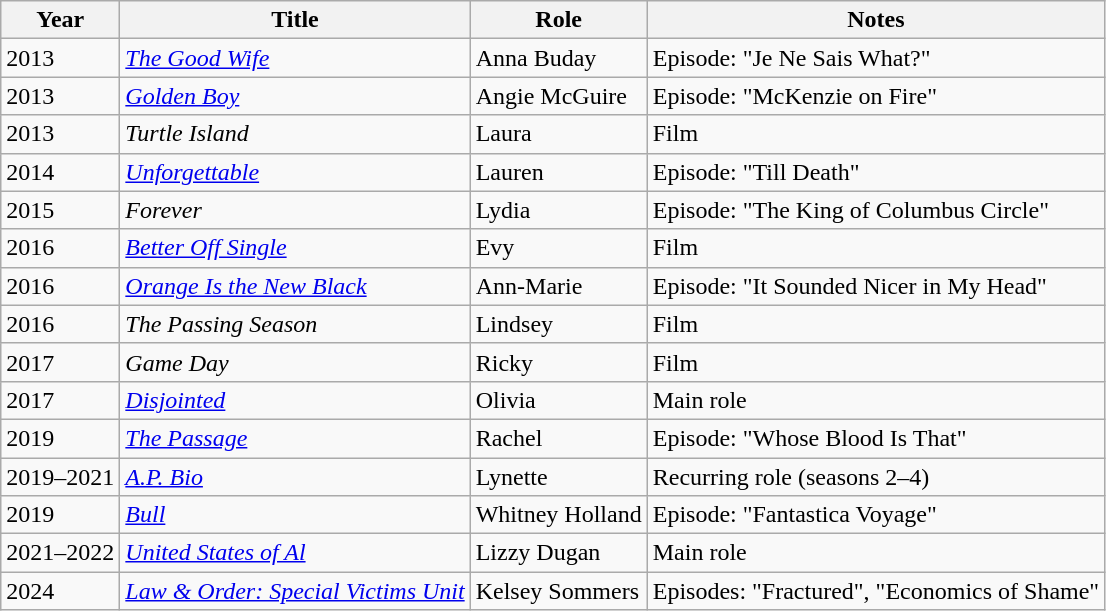<table class="wikitable sortable">
<tr>
<th>Year</th>
<th>Title</th>
<th>Role</th>
<th class="unsortable">Notes</th>
</tr>
<tr>
<td>2013</td>
<td><em><a href='#'>The Good Wife</a></em></td>
<td>Anna Buday</td>
<td>Episode: "Je Ne Sais What?"</td>
</tr>
<tr>
<td>2013</td>
<td><em><a href='#'>Golden Boy</a></em></td>
<td>Angie McGuire</td>
<td>Episode: "McKenzie on Fire"</td>
</tr>
<tr>
<td>2013</td>
<td><em>Turtle Island</em></td>
<td>Laura</td>
<td>Film</td>
</tr>
<tr>
<td>2014</td>
<td><em><a href='#'>Unforgettable</a></em></td>
<td>Lauren</td>
<td>Episode: "Till Death"</td>
</tr>
<tr>
<td>2015</td>
<td><em>Forever</em></td>
<td>Lydia</td>
<td>Episode: "The King of Columbus Circle"</td>
</tr>
<tr>
<td>2016</td>
<td><em><a href='#'>Better Off Single</a></em></td>
<td>Evy</td>
<td>Film</td>
</tr>
<tr>
<td>2016</td>
<td><em><a href='#'>Orange Is the New Black</a></em></td>
<td>Ann-Marie</td>
<td>Episode: "It Sounded Nicer in My Head"</td>
</tr>
<tr>
<td>2016</td>
<td><em>The Passing Season</em></td>
<td>Lindsey</td>
<td>Film</td>
</tr>
<tr>
<td>2017</td>
<td><em>Game Day</em></td>
<td>Ricky</td>
<td>Film</td>
</tr>
<tr>
<td>2017</td>
<td><em><a href='#'>Disjointed</a></em></td>
<td>Olivia</td>
<td>Main role</td>
</tr>
<tr>
<td>2019</td>
<td><em><a href='#'>The Passage</a></em></td>
<td>Rachel</td>
<td>Episode: "Whose Blood Is That"</td>
</tr>
<tr>
<td>2019–2021</td>
<td><em><a href='#'>A.P. Bio</a></em></td>
<td>Lynette</td>
<td>Recurring role (seasons 2–4)</td>
</tr>
<tr>
<td>2019</td>
<td><em><a href='#'>Bull</a></em></td>
<td>Whitney Holland</td>
<td>Episode: "Fantastica Voyage"</td>
</tr>
<tr>
<td>2021–2022</td>
<td><em><a href='#'>United States of Al</a></em></td>
<td>Lizzy Dugan</td>
<td>Main role</td>
</tr>
<tr>
<td>2024</td>
<td><em><a href='#'>Law & Order: Special Victims Unit</a></em></td>
<td>Kelsey Sommers</td>
<td>Episodes: "Fractured", "Economics of Shame"</td>
</tr>
</table>
